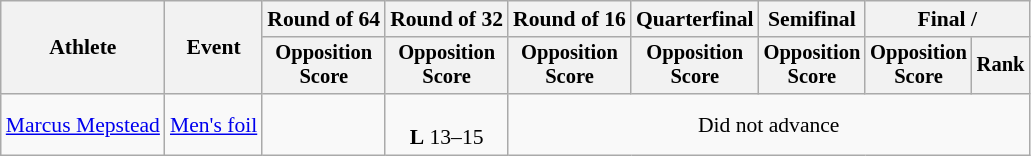<table class=wikitable style=font-size:90%>
<tr>
<th rowspan=2>Athlete</th>
<th rowspan=2>Event</th>
<th>Round of 64</th>
<th>Round of 32</th>
<th>Round of 16</th>
<th>Quarterfinal</th>
<th>Semifinal</th>
<th colspan=2>Final / </th>
</tr>
<tr style=font-size:95%>
<th>Opposition <br> Score</th>
<th>Opposition <br> Score</th>
<th>Opposition <br> Score</th>
<th>Opposition <br> Score</th>
<th>Opposition <br> Score</th>
<th>Opposition <br> Score</th>
<th>Rank</th>
</tr>
<tr align=center>
<td align=left><a href='#'>Marcus Mepstead</a></td>
<td align=left><a href='#'>Men's foil</a></td>
<td></td>
<td><br><strong>L</strong> 13–15</td>
<td colspan=5>Did not advance</td>
</tr>
</table>
